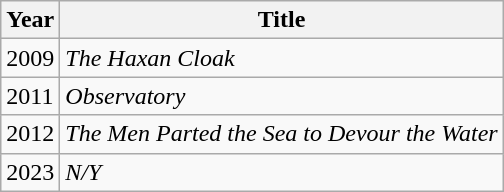<table class="wikitable">
<tr>
<th rowspan="1">Year</th>
<th rowspan="1">Title</th>
</tr>
<tr>
<td>2009</td>
<td><em>The Haxan Cloak</em> </td>
</tr>
<tr>
<td>2011</td>
<td><em>Observatory</em> </td>
</tr>
<tr>
<td>2012</td>
<td><em>The Men Parted the Sea to Devour the Water</em> </td>
</tr>
<tr>
<td>2023</td>
<td><em>N/Y</em> </td>
</tr>
</table>
